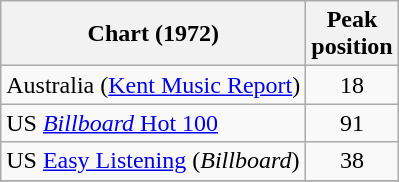<table class="wikitable sortable">
<tr>
<th>Chart (1972)</th>
<th>Peak<br>position</th>
</tr>
<tr>
<td>Australia (<a href='#'>Kent Music Report</a>)</td>
<td style="text-align:center;">18</td>
</tr>
<tr>
<td>US <a href='#'><em>Billboard</em> Hot 100</a></td>
<td style="text-align:center;">91</td>
</tr>
<tr>
<td>US <a href='#'>Easy Listening</a> (<em>Billboard</em>)</td>
<td style="text-align:center;">38</td>
</tr>
<tr>
</tr>
</table>
